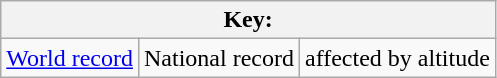<table class="wikitable">
<tr>
<th colspan=4>Key:</th>
</tr>
<tr>
<td><a href='#'>World record</a></td>
<td>National record</td>
<td>affected by altitude</td>
</tr>
</table>
